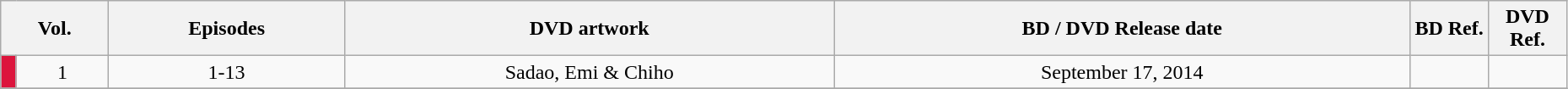<table class="wikitable" style="text-align: center; width: 98%;">
<tr>
<th colspan="2">Vol.</th>
<th>Episodes</th>
<th>DVD artwork</th>
<th>BD / DVD Release date</th>
<th width="5%">BD Ref.</th>
<th width="5%">DVD Ref.</th>
</tr>
<tr>
<td width="1%" style="background: Crimson;"></td>
<td>1</td>
<td>1-13</td>
<td>Sadao, Emi & Chiho</td>
<td>September 17, 2014</td>
<td></td>
<td></td>
</tr>
<tr>
</tr>
</table>
